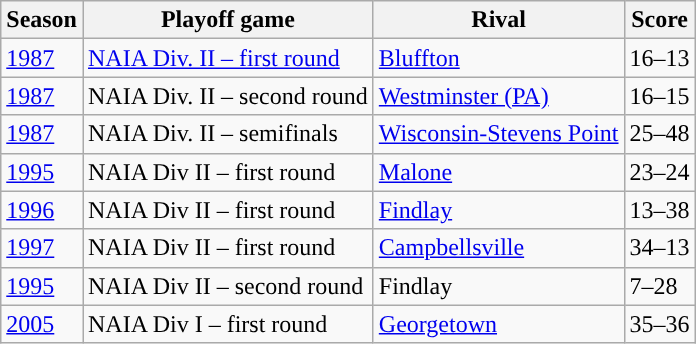<table class= "wikitable sortable">
<tr>
<th width=px>Season</th>
<th width=px>Playoff game</th>
<th width=px>Rival</th>
<th width=px>Score</th>
</tr>
<tr>
<td><a href='#'>1987</a></td>
<td><a href='#'>NAIA Div. II – first round</a></td>
<td><a href='#'>Bluffton</a></td>
<td>16–13</td>
</tr>
<tr>
<td><a href='#'>1987</a></td>
<td>NAIA Div. II – second round</td>
<td><a href='#'>Westminster (PA)</a></td>
<td>16–15</td>
</tr>
<tr>
<td><a href='#'>1987</a></td>
<td>NAIA Div. II – semifinals</td>
<td><a href='#'>Wisconsin-Stevens Point</a></td>
<td>25–48 </td>
</tr>
<tr>
<td><a href='#'>1995</a></td>
<td>NAIA Div II – first round</td>
<td><a href='#'>Malone</a></td>
<td>23–24</td>
</tr>
<tr>
<td><a href='#'>1996</a></td>
<td>NAIA Div II – first round</td>
<td><a href='#'>Findlay</a></td>
<td>13–38</td>
</tr>
<tr>
<td><a href='#'>1997</a></td>
<td>NAIA Div II – first round</td>
<td><a href='#'>Campbellsville</a></td>
<td>34–13</td>
</tr>
<tr>
<td><a href='#'>1995</a></td>
<td>NAIA Div II – second round</td>
<td>Findlay</td>
<td>7–28</td>
</tr>
<tr>
<td><a href='#'>2005</a></td>
<td>NAIA Div I – first round</td>
<td><a href='#'>Georgetown</a></td>
<td>35–36</td>
</tr>
</table>
